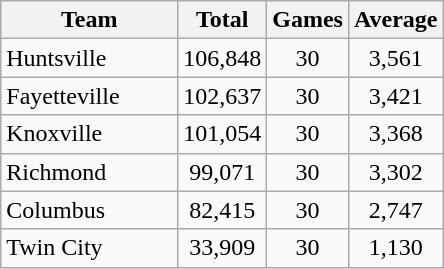<table class="wikitable">
<tr>
<th width="40%">Team</th>
<th>Total</th>
<th>Games</th>
<th>Average</th>
</tr>
<tr align=center>
<td align=left>Huntsville</td>
<td>106,848</td>
<td>30</td>
<td>3,561</td>
</tr>
<tr align=center>
<td align=left>Fayetteville</td>
<td>102,637</td>
<td>30</td>
<td>3,421</td>
</tr>
<tr align=center>
<td align=left>Knoxville</td>
<td>101,054</td>
<td>30</td>
<td>3,368</td>
</tr>
<tr align=center>
<td align=left>Richmond</td>
<td>99,071</td>
<td>30</td>
<td>3,302</td>
</tr>
<tr align=center>
<td align=left>Columbus</td>
<td>82,415</td>
<td>30</td>
<td>2,747</td>
</tr>
<tr align=center>
<td align=left>Twin City</td>
<td>33,909</td>
<td>30</td>
<td>1,130</td>
</tr>
</table>
